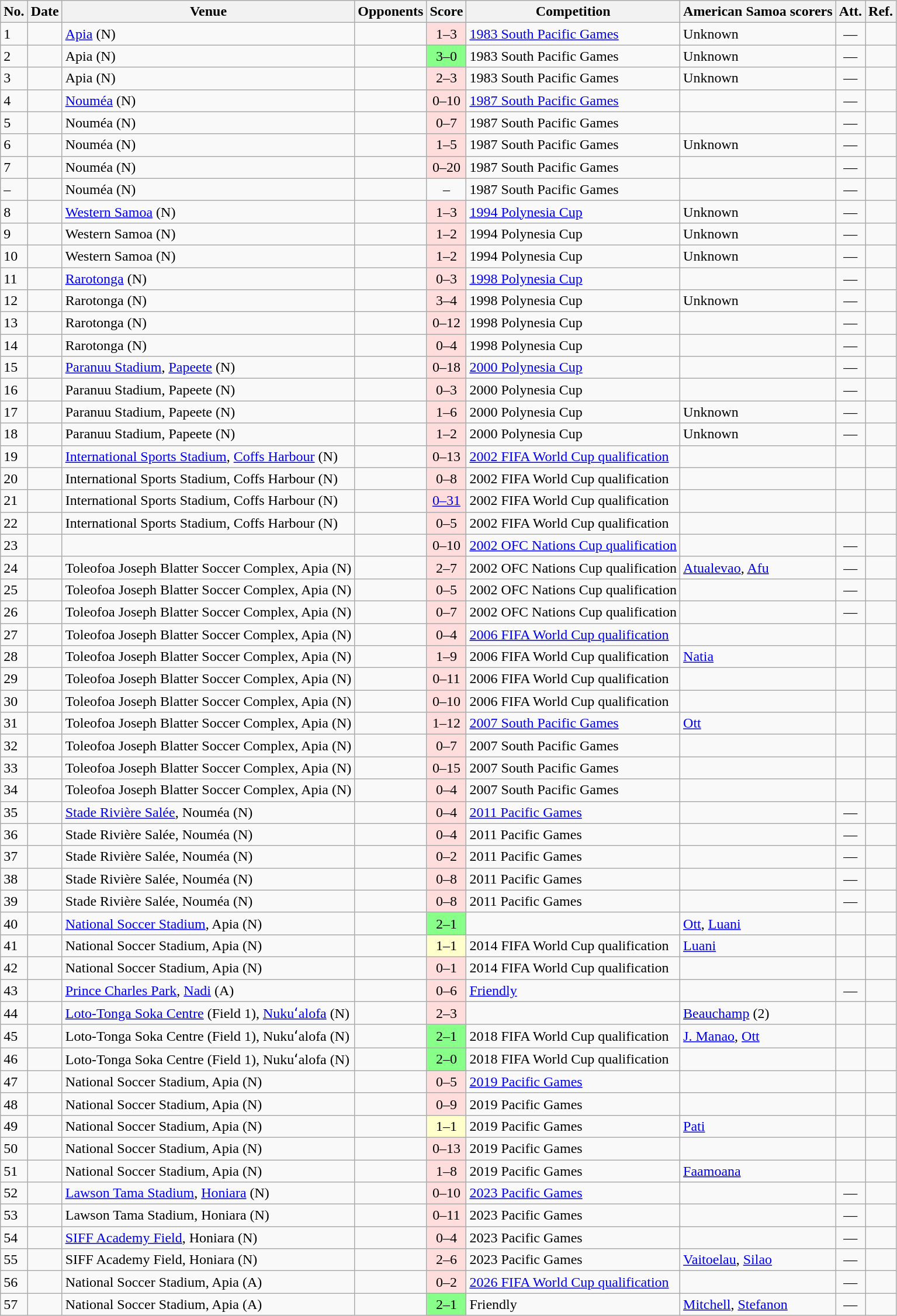<table class="wikitable sortable">
<tr>
<th>No.</th>
<th>Date</th>
<th>Venue</th>
<th>Opponents</th>
<th>Score</th>
<th>Competition</th>
<th class=unsortable>American Samoa scorers</th>
<th>Att.</th>
<th class=unsortable>Ref.</th>
</tr>
<tr>
<td>1</td>
<td></td>
<td><a href='#'>Apia</a> (N)</td>
<td></td>
<td align=center bgcolor=#ffdddd>1–3</td>
<td><a href='#'>1983 South Pacific Games</a></td>
<td>Unknown</td>
<td align=center>—</td>
<td></td>
</tr>
<tr>
<td>2</td>
<td></td>
<td>Apia (N)</td>
<td></td>
<td align=center bgcolor=#88ff88>3–0</td>
<td>1983 South Pacific Games</td>
<td>Unknown</td>
<td align=center>—</td>
<td></td>
</tr>
<tr>
<td>3</td>
<td></td>
<td>Apia (N)</td>
<td></td>
<td align=center bgcolor=#ffdddd>2–3</td>
<td>1983 South Pacific Games</td>
<td>Unknown</td>
<td align=center>—</td>
<td></td>
</tr>
<tr>
<td>4</td>
<td></td>
<td><a href='#'>Nouméa</a> (N)</td>
<td></td>
<td align=center bgcolor=#ffdddd>0–10</td>
<td><a href='#'>1987 South Pacific Games</a></td>
<td></td>
<td align=center>—</td>
<td></td>
</tr>
<tr>
<td>5</td>
<td></td>
<td>Nouméa (N)</td>
<td></td>
<td align=center bgcolor=#ffdddd>0–7</td>
<td>1987 South Pacific Games</td>
<td></td>
<td align=center>—</td>
<td></td>
</tr>
<tr>
<td>6</td>
<td></td>
<td>Nouméa (N)</td>
<td></td>
<td align=center bgcolor=#ffdddd>1–5</td>
<td>1987 South Pacific Games</td>
<td>Unknown</td>
<td align=center>—</td>
<td></td>
</tr>
<tr>
<td>7</td>
<td></td>
<td>Nouméa (N)</td>
<td></td>
<td align=center bgcolor=#ffdddd>0–20</td>
<td>1987 South Pacific Games</td>
<td></td>
<td align=center>—</td>
<td></td>
</tr>
<tr>
<td>–</td>
<td></td>
<td>Nouméa (N)</td>
<td></td>
<td align=center>–</td>
<td>1987 South Pacific Games</td>
<td></td>
<td align=center>—</td>
<td></td>
</tr>
<tr>
<td>8</td>
<td></td>
<td><a href='#'>Western Samoa</a> (N)</td>
<td></td>
<td align=center bgcolor=#ffdddd>1–3</td>
<td><a href='#'>1994 Polynesia Cup</a></td>
<td>Unknown</td>
<td align=center>—</td>
<td></td>
</tr>
<tr>
<td>9</td>
<td></td>
<td>Western Samoa (N)</td>
<td></td>
<td align=center bgcolor=#ffdddd>1–2</td>
<td>1994 Polynesia Cup</td>
<td>Unknown</td>
<td align=center>—</td>
<td></td>
</tr>
<tr>
<td>10</td>
<td></td>
<td>Western Samoa (N)</td>
<td></td>
<td align=center bgcolor=#ffdddd>1–2</td>
<td>1994 Polynesia Cup</td>
<td>Unknown</td>
<td align=center>—</td>
<td></td>
</tr>
<tr>
<td>11</td>
<td></td>
<td><a href='#'>Rarotonga</a> (N)</td>
<td></td>
<td align=center bgcolor=#ffdddd>0–3</td>
<td><a href='#'>1998 Polynesia Cup</a></td>
<td></td>
<td align=center>—</td>
<td></td>
</tr>
<tr>
<td>12</td>
<td></td>
<td>Rarotonga (N)</td>
<td></td>
<td align=center bgcolor=#ffdddd>3–4</td>
<td>1998 Polynesia Cup</td>
<td>Unknown</td>
<td align=center>—</td>
<td></td>
</tr>
<tr>
<td>13</td>
<td></td>
<td>Rarotonga (N)</td>
<td></td>
<td align=center bgcolor=#ffdddd>0–12</td>
<td>1998 Polynesia Cup</td>
<td></td>
<td align=center>—</td>
<td></td>
</tr>
<tr>
<td>14</td>
<td></td>
<td>Rarotonga (N)</td>
<td></td>
<td align=center bgcolor=#ffdddd>0–4</td>
<td>1998 Polynesia Cup</td>
<td></td>
<td align=center>—</td>
<td></td>
</tr>
<tr>
<td>15</td>
<td></td>
<td><a href='#'>Paranuu Stadium</a>, <a href='#'>Papeete</a> (N)</td>
<td></td>
<td align=center bgcolor=#ffdddd>0–18</td>
<td><a href='#'>2000 Polynesia Cup</a></td>
<td></td>
<td align=center>—</td>
<td></td>
</tr>
<tr>
<td>16</td>
<td></td>
<td>Paranuu Stadium, Papeete (N)</td>
<td></td>
<td align=center bgcolor=#ffdddd>0–3</td>
<td>2000 Polynesia Cup</td>
<td></td>
<td align=center>—</td>
<td></td>
</tr>
<tr>
<td>17</td>
<td></td>
<td>Paranuu Stadium, Papeete (N)</td>
<td></td>
<td align=center bgcolor=#ffdddd>1–6</td>
<td>2000 Polynesia Cup</td>
<td>Unknown</td>
<td align=center>—</td>
<td></td>
</tr>
<tr>
<td>18</td>
<td></td>
<td>Paranuu Stadium, Papeete (N)</td>
<td></td>
<td align=center bgcolor=#ffdddd>1–2</td>
<td>2000 Polynesia Cup</td>
<td>Unknown</td>
<td align=center>—</td>
<td></td>
</tr>
<tr>
<td>19</td>
<td></td>
<td><a href='#'>International Sports Stadium</a>, <a href='#'>Coffs Harbour</a> (N)</td>
<td></td>
<td align=center bgcolor=#ffdddd>0–13</td>
<td><a href='#'>2002 FIFA World Cup qualification</a></td>
<td></td>
<td align=center></td>
<td></td>
</tr>
<tr>
<td>20</td>
<td></td>
<td>International Sports Stadium, Coffs Harbour (N)</td>
<td></td>
<td align=center bgcolor=#ffdddd>0–8</td>
<td>2002 FIFA World Cup qualification</td>
<td></td>
<td align=center></td>
<td></td>
</tr>
<tr>
<td>21</td>
<td></td>
<td>International Sports Stadium, Coffs Harbour (N)</td>
<td></td>
<td align=center bgcolor=#ffdddd><a href='#'>0–31</a></td>
<td>2002 FIFA World Cup qualification</td>
<td></td>
<td align=center></td>
<td></td>
</tr>
<tr>
<td>22</td>
<td></td>
<td>International Sports Stadium, Coffs Harbour (N)</td>
<td></td>
<td align=center bgcolor=#ffdddd>0–5</td>
<td>2002 FIFA World Cup qualification</td>
<td></td>
<td align=center></td>
<td></td>
</tr>
<tr>
<td>23</td>
<td></td>
<td></td>
<td></td>
<td align=center bgcolor=#ffdddd>0–10</td>
<td><a href='#'>2002 OFC Nations Cup qualification</a></td>
<td></td>
<td align=center>—</td>
<td></td>
</tr>
<tr>
<td>24</td>
<td></td>
<td>Toleofoa Joseph Blatter Soccer Complex, Apia (N)</td>
<td></td>
<td align=center bgcolor=#ffdddd>2–7</td>
<td>2002 OFC Nations Cup qualification</td>
<td><a href='#'>Atualevao</a>, <a href='#'>Afu</a></td>
<td align=center>—</td>
<td></td>
</tr>
<tr>
<td>25</td>
<td></td>
<td>Toleofoa Joseph Blatter Soccer Complex, Apia (N)</td>
<td></td>
<td align=center bgcolor=#ffdddd>0–5</td>
<td>2002 OFC Nations Cup qualification</td>
<td></td>
<td align=center>—</td>
<td></td>
</tr>
<tr>
<td>26</td>
<td></td>
<td>Toleofoa Joseph Blatter Soccer Complex, Apia (N)</td>
<td></td>
<td align=center bgcolor=#ffdddd>0–7</td>
<td>2002 OFC Nations Cup qualification</td>
<td></td>
<td align=center>—</td>
<td></td>
</tr>
<tr>
<td>27</td>
<td></td>
<td>Toleofoa Joseph Blatter Soccer Complex, Apia (N)</td>
<td></td>
<td align=center bgcolor=#ffdddd>0–4</td>
<td><a href='#'>2006 FIFA World Cup qualification</a></td>
<td></td>
<td align=center></td>
<td></td>
</tr>
<tr>
<td>28</td>
<td></td>
<td>Toleofoa Joseph Blatter Soccer Complex, Apia (N)</td>
<td></td>
<td align=center bgcolor=#ffdddd>1–9</td>
<td>2006 FIFA World Cup qualification</td>
<td><a href='#'>Natia</a></td>
<td align=center></td>
<td></td>
</tr>
<tr>
<td>29</td>
<td></td>
<td>Toleofoa Joseph Blatter Soccer Complex, Apia (N)</td>
<td></td>
<td align=center bgcolor=#ffdddd>0–11</td>
<td>2006 FIFA World Cup qualification</td>
<td></td>
<td align=center></td>
<td></td>
</tr>
<tr>
<td>30</td>
<td></td>
<td>Toleofoa Joseph Blatter Soccer Complex, Apia (N)</td>
<td></td>
<td align=center bgcolor=#ffdddd>0–10</td>
<td>2006 FIFA World Cup qualification</td>
<td></td>
<td align=center></td>
<td></td>
</tr>
<tr>
<td>31</td>
<td></td>
<td>Toleofoa Joseph Blatter Soccer Complex, Apia (N)</td>
<td></td>
<td align=center bgcolor=#ffdddd>1–12</td>
<td><a href='#'>2007 South Pacific Games</a></td>
<td><a href='#'>Ott</a></td>
<td align=center></td>
<td></td>
</tr>
<tr>
<td>32</td>
<td></td>
<td>Toleofoa Joseph Blatter Soccer Complex, Apia (N)</td>
<td></td>
<td align=center bgcolor=#ffdddd>0–7</td>
<td>2007 South Pacific Games</td>
<td></td>
<td align=center></td>
<td></td>
</tr>
<tr>
<td>33</td>
<td></td>
<td>Toleofoa Joseph Blatter Soccer Complex, Apia (N)</td>
<td></td>
<td align=center bgcolor=#ffdddd>0–15</td>
<td>2007 South Pacific Games</td>
<td></td>
<td align=center></td>
<td></td>
</tr>
<tr>
<td>34</td>
<td></td>
<td>Toleofoa Joseph Blatter Soccer Complex, Apia (N)</td>
<td></td>
<td align=center bgcolor=#ffdddd>0–4</td>
<td>2007 South Pacific Games</td>
<td></td>
<td align=center></td>
<td></td>
</tr>
<tr>
<td>35</td>
<td></td>
<td><a href='#'>Stade Rivière Salée</a>, Nouméa (N)</td>
<td></td>
<td align=center bgcolor=#ffdddd>0–4</td>
<td><a href='#'>2011 Pacific Games</a></td>
<td></td>
<td align=center>—</td>
<td></td>
</tr>
<tr>
<td>36</td>
<td></td>
<td>Stade Rivière Salée, Nouméa (N)</td>
<td></td>
<td align=center bgcolor=#ffdddd>0–4</td>
<td>2011 Pacific Games</td>
<td></td>
<td align=center>—</td>
<td></td>
</tr>
<tr>
<td>37</td>
<td></td>
<td>Stade Rivière Salée, Nouméa (N)</td>
<td></td>
<td align=center bgcolor=#ffdddd>0–2</td>
<td>2011 Pacific Games</td>
<td></td>
<td align=center>—</td>
<td></td>
</tr>
<tr>
<td>38</td>
<td></td>
<td>Stade Rivière Salée, Nouméa (N)</td>
<td></td>
<td align=center bgcolor=#ffdddd>0–8</td>
<td>2011 Pacific Games</td>
<td></td>
<td align=center>—</td>
<td></td>
</tr>
<tr>
<td>39</td>
<td></td>
<td>Stade Rivière Salée, Nouméa (N)</td>
<td></td>
<td align=center bgcolor=#ffdddd>0–8</td>
<td>2011 Pacific Games</td>
<td></td>
<td align=center>—</td>
<td></td>
</tr>
<tr>
<td>40</td>
<td></td>
<td><a href='#'>National Soccer Stadium</a>, Apia (N)</td>
<td></td>
<td align=center bgcolor=#88ff88>2–1</td>
<td></td>
<td><a href='#'>Ott</a>, <a href='#'>Luani</a></td>
<td align=center></td>
<td></td>
</tr>
<tr>
<td>41</td>
<td></td>
<td>National Soccer Stadium, Apia (N)</td>
<td></td>
<td align=center bgcolor=#ffffcc>1–1</td>
<td>2014 FIFA World Cup qualification</td>
<td><a href='#'>Luani</a></td>
<td align=center></td>
<td></td>
</tr>
<tr>
<td>42</td>
<td></td>
<td>National Soccer Stadium, Apia (N)</td>
<td></td>
<td align=center bgcolor=#ffdddd>0–1</td>
<td>2014 FIFA World Cup qualification</td>
<td></td>
<td align=center></td>
<td></td>
</tr>
<tr>
<td>43</td>
<td></td>
<td><a href='#'>Prince Charles Park</a>, <a href='#'>Nadi</a> (A)</td>
<td></td>
<td align=center bgcolor=#ffdddd>0–6</td>
<td><a href='#'>Friendly</a></td>
<td></td>
<td align=center>—</td>
<td></td>
</tr>
<tr>
<td>44</td>
<td></td>
<td><a href='#'>Loto-Tonga Soka Centre</a> (Field 1), <a href='#'>Nukuʻalofa</a> (N)</td>
<td></td>
<td align=center bgcolor=#ffdddd>2–3</td>
<td></td>
<td><a href='#'>Beauchamp</a> (2)</td>
<td align=center></td>
<td></td>
</tr>
<tr>
<td>45</td>
<td></td>
<td>Loto-Tonga Soka Centre (Field 1), Nukuʻalofa (N)</td>
<td></td>
<td align=center bgcolor=#88ff88>2–1</td>
<td>2018 FIFA World Cup qualification</td>
<td><a href='#'>J. Manao</a>, <a href='#'>Ott</a></td>
<td align=center></td>
<td></td>
</tr>
<tr>
<td>46</td>
<td></td>
<td>Loto-Tonga Soka Centre (Field 1), Nukuʻalofa (N)</td>
<td></td>
<td align=center bgcolor=#88ff88>2–0</td>
<td>2018 FIFA World Cup qualification</td>
<td></td>
<td align=center></td>
<td></td>
</tr>
<tr>
<td>47</td>
<td></td>
<td>National Soccer Stadium, Apia (N)</td>
<td></td>
<td align=center bgcolor=#ffdddd>0–5</td>
<td><a href='#'>2019 Pacific Games</a></td>
<td></td>
<td align=center></td>
<td></td>
</tr>
<tr>
<td>48</td>
<td></td>
<td>National Soccer Stadium, Apia (N)</td>
<td></td>
<td align=center bgcolor=#ffdddd>0–9</td>
<td>2019 Pacific Games</td>
<td></td>
<td align=center></td>
<td></td>
</tr>
<tr>
<td>49</td>
<td></td>
<td>National Soccer Stadium, Apia (N)</td>
<td></td>
<td align=center bgcolor=#ffffcc>1–1</td>
<td>2019 Pacific Games</td>
<td><a href='#'>Pati</a></td>
<td align=center></td>
<td></td>
</tr>
<tr>
<td>50</td>
<td></td>
<td>National Soccer Stadium, Apia (N)</td>
<td></td>
<td align=center bgcolor=#ffdddd>0–13</td>
<td>2019 Pacific Games</td>
<td></td>
<td align=center></td>
<td></td>
</tr>
<tr>
<td>51</td>
<td></td>
<td>National Soccer Stadium, Apia (N)</td>
<td></td>
<td align=center bgcolor=#ffdddd>1–8</td>
<td>2019 Pacific Games</td>
<td><a href='#'>Faamoana</a></td>
<td align=center></td>
<td></td>
</tr>
<tr>
<td>52</td>
<td></td>
<td><a href='#'>Lawson Tama Stadium</a>, <a href='#'>Honiara</a> (N)</td>
<td></td>
<td align=center bgcolor=#ffdddd>0–10</td>
<td><a href='#'>2023 Pacific Games</a></td>
<td></td>
<td align=center>—</td>
<td></td>
</tr>
<tr>
<td>53</td>
<td></td>
<td>Lawson Tama Stadium, Honiara (N)</td>
<td></td>
<td align=center bgcolor=#ffdddd>0–11</td>
<td>2023 Pacific Games</td>
<td></td>
<td align=center>—</td>
<td></td>
</tr>
<tr>
<td>54</td>
<td></td>
<td><a href='#'>SIFF Academy Field</a>, Honiara (N)</td>
<td></td>
<td align=center bgcolor=#ffdddd>0–4</td>
<td>2023 Pacific Games</td>
<td></td>
<td align=center>—</td>
<td></td>
</tr>
<tr>
<td>55</td>
<td></td>
<td>SIFF Academy Field, Honiara (N)</td>
<td></td>
<td align=center bgcolor=#ffdddd>2–6</td>
<td>2023 Pacific Games</td>
<td><a href='#'>Vaitoelau</a>, <a href='#'>Silao</a></td>
<td align=center>—</td>
<td></td>
</tr>
<tr>
<td>56</td>
<td></td>
<td>National Soccer Stadium, Apia (A)</td>
<td></td>
<td align=center bgcolor=#ffdddd>0–2</td>
<td><a href='#'>2026 FIFA World Cup qualification</a></td>
<td></td>
<td align=center>—</td>
<td></td>
</tr>
<tr>
<td>57</td>
<td></td>
<td>National Soccer Stadium, Apia (A)</td>
<td></td>
<td align=center bgcolor=#88ff88>2–1</td>
<td>Friendly</td>
<td><a href='#'>Mitchell</a>, <a href='#'>Stefanon</a></td>
<td align=center>—</td>
<td></td>
</tr>
</table>
